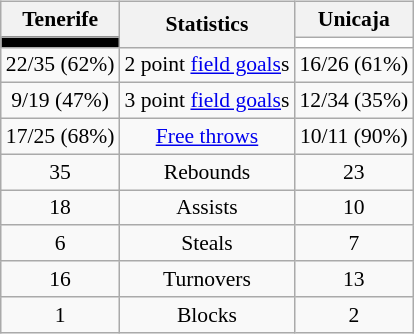<table style="width:100%;">
<tr>
<td valign=top align=right width=33%><br>













</td>
<td style="vertical-align:top; align:center; width:33%;"><br><table style="width:100%;">
<tr>
<td style="width=50%;"></td>
<td></td>
<td style="width=50%;"></td>
</tr>
</table>
<br><table class="wikitable" style="font-size:90%; text-align:center; margin:auto;" align=center>
<tr>
<th>Tenerife</th>
<th rowspan=2>Statistics</th>
<th>Unicaja</th>
</tr>
<tr>
<td style="background:#000000;"></td>
<td style="background:#FFFFFF;"></td>
</tr>
<tr>
<td>22/35 (62%)</td>
<td>2 point <a href='#'>field goals</a>s</td>
<td>16/26 (61%)</td>
</tr>
<tr>
<td>9/19 (47%)</td>
<td>3 point <a href='#'>field goals</a>s</td>
<td>12/34 (35%)</td>
</tr>
<tr>
<td>17/25 (68%)</td>
<td><a href='#'>Free throws</a></td>
<td>10/11 (90%)</td>
</tr>
<tr>
<td>35</td>
<td>Rebounds</td>
<td>23</td>
</tr>
<tr>
<td>18</td>
<td>Assists</td>
<td>10</td>
</tr>
<tr>
<td>6</td>
<td>Steals</td>
<td>7</td>
</tr>
<tr>
<td>16</td>
<td>Turnovers</td>
<td>13</td>
</tr>
<tr>
<td>1</td>
<td>Blocks</td>
<td>2</td>
</tr>
</table>
</td>
<td style="vertical-align:top; align:left; width:33%;"><br>













</td>
</tr>
</table>
